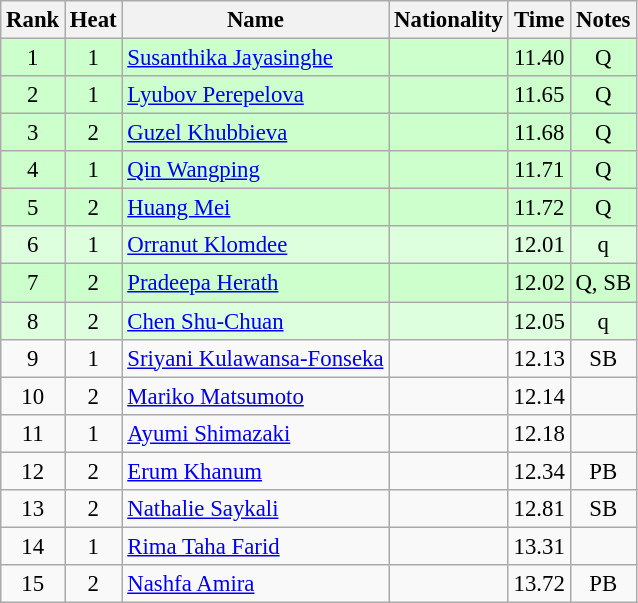<table class="wikitable sortable" style="text-align:center; font-size:95%">
<tr>
<th>Rank</th>
<th>Heat</th>
<th>Name</th>
<th>Nationality</th>
<th>Time</th>
<th>Notes</th>
</tr>
<tr bgcolor=ccffcc>
<td>1</td>
<td>1</td>
<td align=left><a href='#'>Susanthika Jayasinghe</a></td>
<td align=left></td>
<td>11.40</td>
<td>Q</td>
</tr>
<tr bgcolor=ccffcc>
<td>2</td>
<td>1</td>
<td align=left><a href='#'>Lyubov Perepelova</a></td>
<td align=left></td>
<td>11.65</td>
<td>Q</td>
</tr>
<tr bgcolor=ccffcc>
<td>3</td>
<td>2</td>
<td align=left><a href='#'>Guzel Khubbieva</a></td>
<td align=left></td>
<td>11.68</td>
<td>Q</td>
</tr>
<tr bgcolor=ccffcc>
<td>4</td>
<td>1</td>
<td align=left><a href='#'>Qin Wangping</a></td>
<td align=left></td>
<td>11.71</td>
<td>Q</td>
</tr>
<tr bgcolor=ccffcc>
<td>5</td>
<td>2</td>
<td align=left><a href='#'>Huang Mei</a></td>
<td align=left></td>
<td>11.72</td>
<td>Q</td>
</tr>
<tr bgcolor=ddffdd>
<td>6</td>
<td>1</td>
<td align=left><a href='#'>Orranut Klomdee</a></td>
<td align=left></td>
<td>12.01</td>
<td>q</td>
</tr>
<tr bgcolor=ccffcc>
<td>7</td>
<td>2</td>
<td align=left><a href='#'>Pradeepa Herath</a></td>
<td align=left></td>
<td>12.02</td>
<td>Q, SB</td>
</tr>
<tr bgcolor=ddffdd>
<td>8</td>
<td>2</td>
<td align=left><a href='#'>Chen Shu-Chuan</a></td>
<td align=left></td>
<td>12.05</td>
<td>q</td>
</tr>
<tr>
<td>9</td>
<td>1</td>
<td align=left><a href='#'>Sriyani Kulawansa-Fonseka</a></td>
<td align=left></td>
<td>12.13</td>
<td>SB</td>
</tr>
<tr>
<td>10</td>
<td>2</td>
<td align=left><a href='#'>Mariko Matsumoto</a></td>
<td align=left></td>
<td>12.14</td>
<td></td>
</tr>
<tr>
<td>11</td>
<td>1</td>
<td align=left><a href='#'>Ayumi Shimazaki</a></td>
<td align=left></td>
<td>12.18</td>
<td></td>
</tr>
<tr>
<td>12</td>
<td>2</td>
<td align=left><a href='#'>Erum Khanum</a></td>
<td align=left></td>
<td>12.34</td>
<td>PB</td>
</tr>
<tr>
<td>13</td>
<td>2</td>
<td align=left><a href='#'>Nathalie Saykali</a></td>
<td align=left></td>
<td>12.81</td>
<td>SB</td>
</tr>
<tr>
<td>14</td>
<td>1</td>
<td align=left><a href='#'>Rima Taha Farid</a></td>
<td align=left></td>
<td>13.31</td>
<td></td>
</tr>
<tr>
<td>15</td>
<td>2</td>
<td align=left><a href='#'>Nashfa Amira</a></td>
<td align=left></td>
<td>13.72</td>
<td>PB</td>
</tr>
</table>
